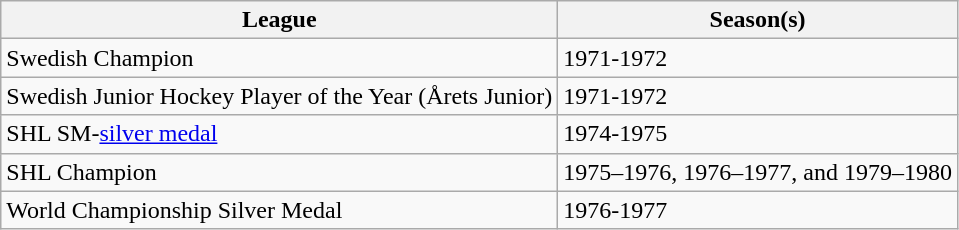<table class="wikitable">
<tr>
<th>League</th>
<th>Season(s)</th>
</tr>
<tr>
<td>Swedish Champion</td>
<td>1971-1972</td>
</tr>
<tr>
<td>Swedish Junior Hockey Player of the Year (Årets Junior)</td>
<td>1971-1972</td>
</tr>
<tr>
<td>SHL SM-<a href='#'>silver medal</a></td>
<td>1974-1975</td>
</tr>
<tr>
<td>SHL Champion</td>
<td>1975–1976, 1976–1977, and 1979–1980</td>
</tr>
<tr>
<td>World Championship Silver Medal</td>
<td>1976-1977</td>
</tr>
</table>
